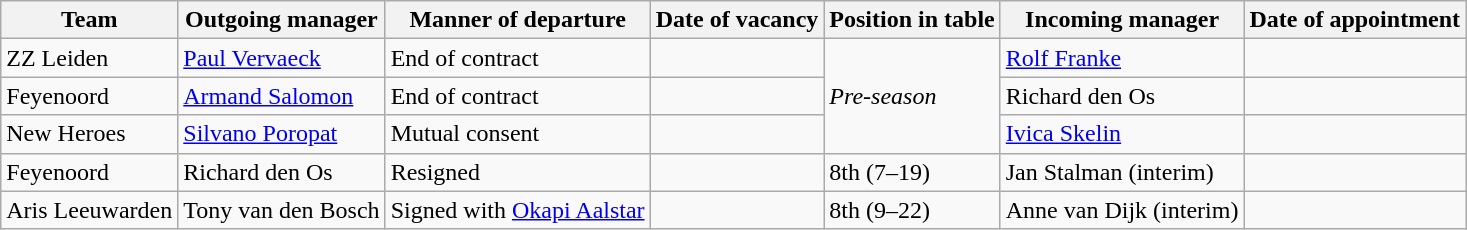<table class="wikitable sortable">
<tr>
<th>Team</th>
<th>Outgoing manager</th>
<th>Manner of departure</th>
<th>Date of vacancy</th>
<th>Position in table</th>
<th>Incoming manager</th>
<th>Date of appointment</th>
</tr>
<tr>
<td>ZZ Leiden</td>
<td> <a href='#'>Paul Vervaeck</a></td>
<td>End of contract</td>
<td></td>
<td rowspan=3><em>Pre-season</em></td>
<td> <a href='#'>Rolf Franke</a></td>
<td></td>
</tr>
<tr>
<td>Feyenoord</td>
<td> <a href='#'>Armand Salomon</a></td>
<td>End of contract</td>
<td></td>
<td> Richard den Os</td>
<td></td>
</tr>
<tr>
<td>New Heroes</td>
<td> <a href='#'>Silvano Poropat</a></td>
<td>Mutual consent</td>
<td></td>
<td> <a href='#'>Ivica Skelin</a></td>
<td></td>
</tr>
<tr>
<td>Feyenoord</td>
<td> Richard den Os</td>
<td>Resigned</td>
<td></td>
<td>8th (7–19)</td>
<td> Jan Stalman (interim)</td>
<td></td>
</tr>
<tr>
<td>Aris Leeuwarden</td>
<td> Tony van den Bosch</td>
<td>Signed with <a href='#'>Okapi Aalstar</a></td>
<td></td>
<td>8th (9–22)</td>
<td> Anne van Dijk (interim)</td>
<td></td>
</tr>
</table>
